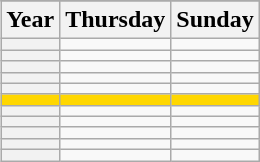<table class="wikitable" style="float:right; margin-left:2em; text-align:center;">
<tr>
</tr>
<tr>
<th scope="col">Year</th>
<th scope="col">Thursday</th>
<th scope="col">Sunday</th>
</tr>
<tr>
<th scope="row"></th>
<td></td>
<td></td>
</tr>
<tr>
<th scope="row"></th>
<td></td>
<td></td>
</tr>
<tr>
<th scope="row"></th>
<td></td>
<td></td>
</tr>
<tr>
<th scope="row"></th>
<td></td>
<td></td>
</tr>
<tr>
<th scope="row"></th>
<td></td>
<td></td>
</tr>
<tr>
<th scope="row" style="background-color:gold"></th>
<td style="background-color:gold"></td>
<td style="background-color:gold"></td>
</tr>
<tr>
<th scope="row"></th>
<td></td>
<td></td>
</tr>
<tr>
<th scope="row"></th>
<td></td>
<td></td>
</tr>
<tr>
<th scope="row"></th>
<td></td>
<td></td>
</tr>
<tr>
<th scope="row"></th>
<td></td>
<td></td>
</tr>
<tr>
<th scope="row"></th>
<td></td>
<td></td>
</tr>
</table>
